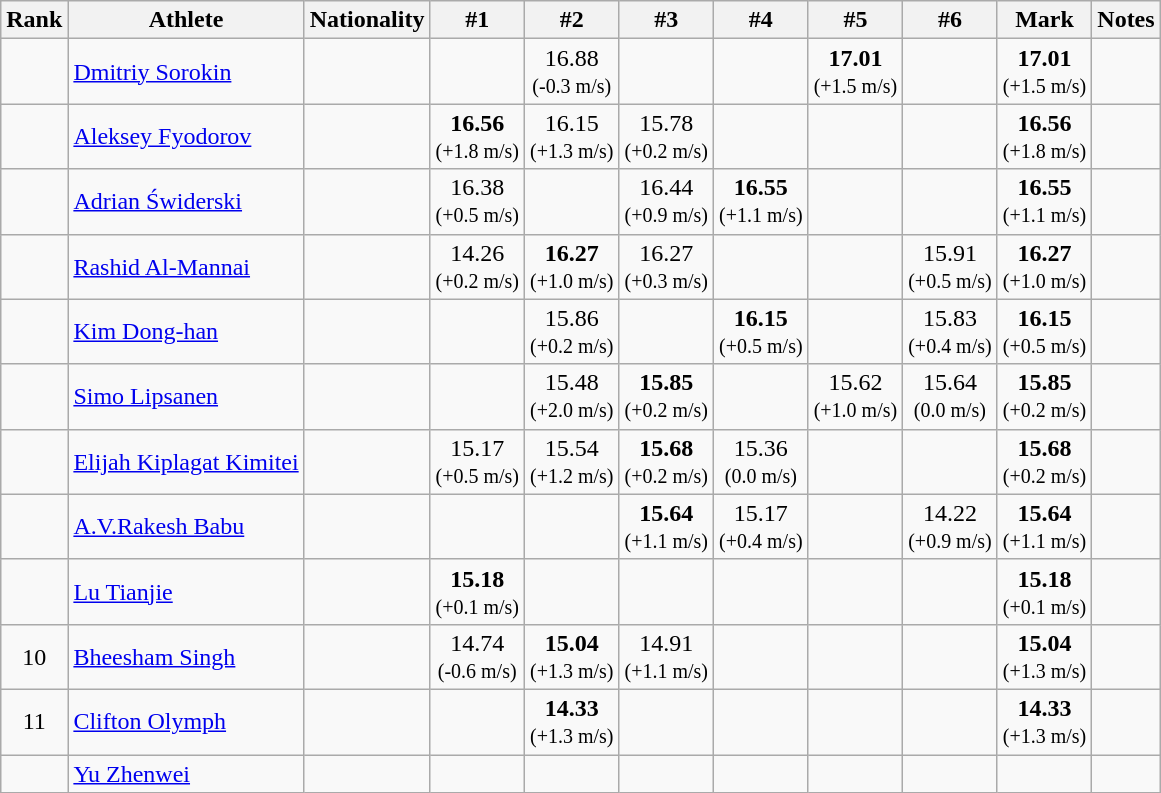<table class="wikitable sortable" style="text-align:center">
<tr>
<th>Rank</th>
<th>Athlete</th>
<th>Nationality</th>
<th>#1</th>
<th>#2</th>
<th>#3</th>
<th>#4</th>
<th>#5</th>
<th>#6</th>
<th>Mark</th>
<th>Notes</th>
</tr>
<tr>
<td></td>
<td align="left"><a href='#'>Dmitriy Sorokin</a></td>
<td align=left></td>
<td></td>
<td>16.88<br> <small>(-0.3 m/s)</small></td>
<td></td>
<td></td>
<td><strong>17.01</strong><br> <small>(+1.5 m/s)</small></td>
<td></td>
<td><strong>17.01</strong><br> <small>(+1.5 m/s)</small></td>
<td></td>
</tr>
<tr>
<td></td>
<td align="left"><a href='#'>Aleksey Fyodorov</a></td>
<td align=left></td>
<td><strong>16.56</strong><br> <small>(+1.8 m/s)</small></td>
<td>16.15<br> <small>(+1.3 m/s)</small></td>
<td>15.78<br> <small>(+0.2 m/s)</small></td>
<td></td>
<td></td>
<td></td>
<td><strong>16.56</strong><br> <small>(+1.8 m/s)</small></td>
<td></td>
</tr>
<tr>
<td></td>
<td align="left"><a href='#'>Adrian Świderski</a></td>
<td align=left></td>
<td>16.38<br> <small>(+0.5 m/s)</small></td>
<td></td>
<td>16.44<br> <small>(+0.9 m/s)</small></td>
<td><strong>16.55</strong><br> <small>(+1.1 m/s)</small></td>
<td></td>
<td></td>
<td><strong>16.55</strong><br> <small>(+1.1 m/s)</small></td>
<td></td>
</tr>
<tr>
<td></td>
<td align="left"><a href='#'>Rashid Al-Mannai</a></td>
<td align=left></td>
<td>14.26<br> <small>(+0.2 m/s)</small></td>
<td><strong>16.27</strong><br> <small>(+1.0 m/s)</small></td>
<td>16.27<br> <small>(+0.3 m/s)</small></td>
<td></td>
<td></td>
<td>15.91<br> <small>(+0.5 m/s)</small></td>
<td><strong>16.27</strong><br> <small>(+1.0 m/s)</small></td>
<td></td>
</tr>
<tr>
<td></td>
<td align="left"><a href='#'>Kim Dong-han</a></td>
<td align=left></td>
<td></td>
<td>15.86<br> <small>(+0.2 m/s)</small></td>
<td></td>
<td><strong>16.15</strong><br> <small>(+0.5 m/s)</small></td>
<td></td>
<td>15.83<br> <small>(+0.4 m/s)</small></td>
<td><strong>16.15</strong><br> <small>(+0.5 m/s)</small></td>
<td></td>
</tr>
<tr>
<td></td>
<td align="left"><a href='#'>Simo Lipsanen</a></td>
<td align=left></td>
<td></td>
<td>15.48<br> <small>(+2.0 m/s)</small></td>
<td><strong>15.85</strong><br> <small>(+0.2 m/s)</small></td>
<td></td>
<td>15.62<br> <small>(+1.0 m/s)</small></td>
<td>15.64<br> <small>(0.0 m/s)</small></td>
<td><strong>15.85</strong><br> <small>(+0.2 m/s)</small></td>
<td></td>
</tr>
<tr>
<td></td>
<td align="left"><a href='#'>Elijah Kiplagat Kimitei</a></td>
<td align=left></td>
<td>15.17<br> <small>(+0.5 m/s)</small></td>
<td>15.54<br> <small>(+1.2 m/s)</small></td>
<td><strong>15.68</strong><br> <small>(+0.2 m/s)</small></td>
<td>15.36<br> <small>(0.0 m/s)</small></td>
<td></td>
<td></td>
<td><strong>15.68</strong><br> <small>(+0.2 m/s)</small></td>
<td></td>
</tr>
<tr>
<td></td>
<td align="left"><a href='#'>A.V.Rakesh Babu</a></td>
<td align=left></td>
<td></td>
<td></td>
<td><strong>15.64</strong><br> <small>(+1.1 m/s)</small></td>
<td>15.17<br> <small>(+0.4 m/s)</small></td>
<td></td>
<td>14.22<br> <small>(+0.9 m/s)</small></td>
<td><strong>15.64</strong><br> <small>(+1.1 m/s)</small></td>
<td></td>
</tr>
<tr>
<td></td>
<td align="left"><a href='#'>Lu Tianjie</a></td>
<td align=left></td>
<td><strong>15.18</strong><br> <small>(+0.1 m/s)</small></td>
<td></td>
<td></td>
<td></td>
<td></td>
<td></td>
<td><strong>15.18</strong><br> <small>(+0.1 m/s)</small></td>
<td></td>
</tr>
<tr>
<td>10</td>
<td align="left"><a href='#'>Bheesham Singh</a></td>
<td align=left></td>
<td>14.74<br> <small>(-0.6 m/s)</small></td>
<td><strong>15.04</strong><br> <small>(+1.3 m/s)</small></td>
<td>14.91<br> <small>(+1.1 m/s)</small></td>
<td></td>
<td></td>
<td></td>
<td><strong>15.04</strong><br> <small>(+1.3 m/s)</small></td>
<td></td>
</tr>
<tr>
<td>11</td>
<td align="left"><a href='#'>Clifton Olymph</a></td>
<td align=left></td>
<td></td>
<td><strong>14.33</strong><br> <small>(+1.3 m/s)</small></td>
<td></td>
<td></td>
<td></td>
<td></td>
<td><strong>14.33</strong><br> <small>(+1.3 m/s)</small></td>
<td></td>
</tr>
<tr>
<td></td>
<td align="left"><a href='#'>Yu Zhenwei</a></td>
<td align=left></td>
<td></td>
<td></td>
<td></td>
<td></td>
<td></td>
<td></td>
<td></td>
<td></td>
</tr>
</table>
